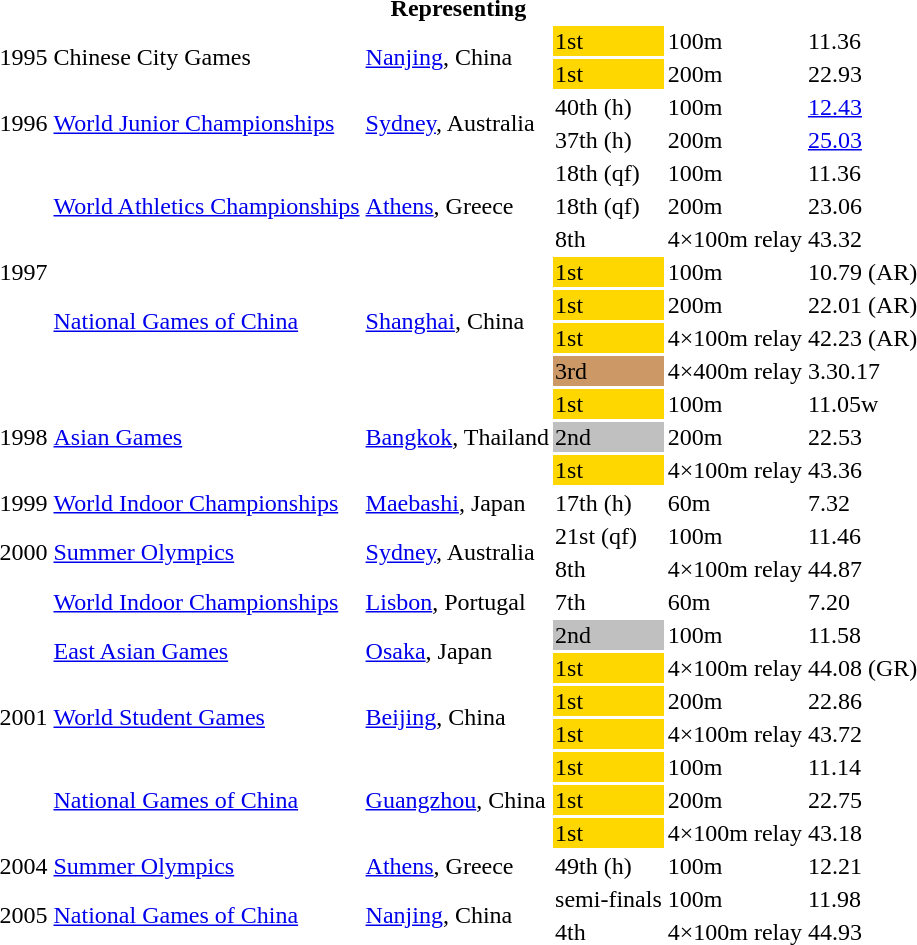<table>
<tr>
<th colspan="6">Representing </th>
</tr>
<tr>
<td rowspan=2>1995</td>
<td rowspan=2>Chinese City Games</td>
<td rowspan=2><a href='#'>Nanjing</a>, China</td>
<td Bgcolor="gold">1st</td>
<td>100m</td>
<td>11.36</td>
</tr>
<tr>
<td bgcolor="gold">1st</td>
<td>200m</td>
<td>22.93</td>
</tr>
<tr>
<td rowspan=2>1996</td>
<td rowspan=2><a href='#'>World Junior Championships</a></td>
<td rowspan=2><a href='#'>Sydney</a>, Australia</td>
<td>40th (h)</td>
<td>100m</td>
<td><a href='#'>12.43</a></td>
</tr>
<tr>
<td>37th (h)</td>
<td>200m</td>
<td><a href='#'>25.03</a></td>
</tr>
<tr>
<td rowspan=7>1997</td>
<td rowspan=3><a href='#'>World Athletics Championships</a></td>
<td rowspan=3><a href='#'>Athens</a>, Greece</td>
<td>18th (qf)</td>
<td>100m</td>
<td>11.36</td>
</tr>
<tr>
<td>18th (qf)</td>
<td>200m</td>
<td>23.06</td>
</tr>
<tr>
<td>8th</td>
<td>4×100m relay</td>
<td>43.32</td>
</tr>
<tr>
<td rowspan=4><a href='#'>National Games of China</a></td>
<td rowspan=4><a href='#'>Shanghai</a>, China</td>
<td bgcolor="gold">1st</td>
<td>100m</td>
<td>10.79 (AR)</td>
</tr>
<tr>
<td bgcolor="gold">1st</td>
<td>200m</td>
<td>22.01 (AR)</td>
</tr>
<tr>
<td bgcolor="gold">1st</td>
<td>4×100m relay</td>
<td>42.23 (AR)</td>
</tr>
<tr>
<td bgcolor="cc9966">3rd</td>
<td>4×400m relay</td>
<td>3.30.17</td>
</tr>
<tr>
<td rowspan=3>1998</td>
<td rowspan=3><a href='#'>Asian Games</a></td>
<td rowspan=3><a href='#'>Bangkok</a>, Thailand</td>
<td bgcolor="gold">1st</td>
<td>100m</td>
<td>11.05w</td>
</tr>
<tr>
<td bgcolor="silver">2nd</td>
<td>200m</td>
<td>22.53</td>
</tr>
<tr>
<td bgcolor="gold">1st</td>
<td>4×100m relay</td>
<td>43.36</td>
</tr>
<tr>
<td>1999</td>
<td><a href='#'>World Indoor Championships</a></td>
<td><a href='#'>Maebashi</a>, Japan</td>
<td>17th (h)</td>
<td>60m</td>
<td>7.32</td>
</tr>
<tr>
<td rowspan=2>2000</td>
<td rowspan=2><a href='#'>Summer Olympics</a></td>
<td rowspan=2><a href='#'>Sydney</a>, Australia</td>
<td>21st (qf)</td>
<td>100m</td>
<td>11.46</td>
</tr>
<tr>
<td>8th</td>
<td>4×100m relay</td>
<td>44.87</td>
</tr>
<tr>
<td rowspan=8>2001</td>
<td><a href='#'>World Indoor Championships</a></td>
<td><a href='#'>Lisbon</a>, Portugal</td>
<td>7th</td>
<td>60m</td>
<td>7.20</td>
</tr>
<tr>
<td rowspan=2><a href='#'>East Asian Games</a></td>
<td rowspan=2><a href='#'>Osaka</a>, Japan</td>
<td bgcolor="silver">2nd</td>
<td>100m</td>
<td>11.58</td>
</tr>
<tr>
<td bgcolor="gold">1st</td>
<td>4×100m relay</td>
<td>44.08 (GR)</td>
</tr>
<tr>
<td rowspan=2><a href='#'>World Student Games</a></td>
<td rowspan=2><a href='#'>Beijing</a>, China</td>
<td bgcolor="gold">1st</td>
<td>200m</td>
<td>22.86</td>
</tr>
<tr>
<td bgcolor="gold">1st</td>
<td>4×100m relay</td>
<td>43.72</td>
</tr>
<tr>
<td rowspan=3><a href='#'>National Games of China</a></td>
<td rowspan=3><a href='#'>Guangzhou</a>, China</td>
<td bgcolor="gold">1st</td>
<td>100m</td>
<td>11.14</td>
</tr>
<tr>
<td bgcolor="gold">1st</td>
<td>200m</td>
<td>22.75</td>
</tr>
<tr>
<td bgcolor="gold">1st</td>
<td>4×100m relay</td>
<td>43.18</td>
</tr>
<tr>
<td>2004</td>
<td><a href='#'>Summer Olympics</a></td>
<td><a href='#'>Athens</a>, Greece</td>
<td>49th (h)</td>
<td>100m</td>
<td>12.21</td>
</tr>
<tr>
<td rowspan=2>2005</td>
<td rowspan=2><a href='#'>National Games of China</a></td>
<td rowspan=2><a href='#'>Nanjing</a>, China</td>
<td>semi-finals</td>
<td>100m</td>
<td>11.98</td>
</tr>
<tr>
<td>4th</td>
<td>4×100m relay</td>
<td>44.93</td>
</tr>
<tr>
</tr>
</table>
